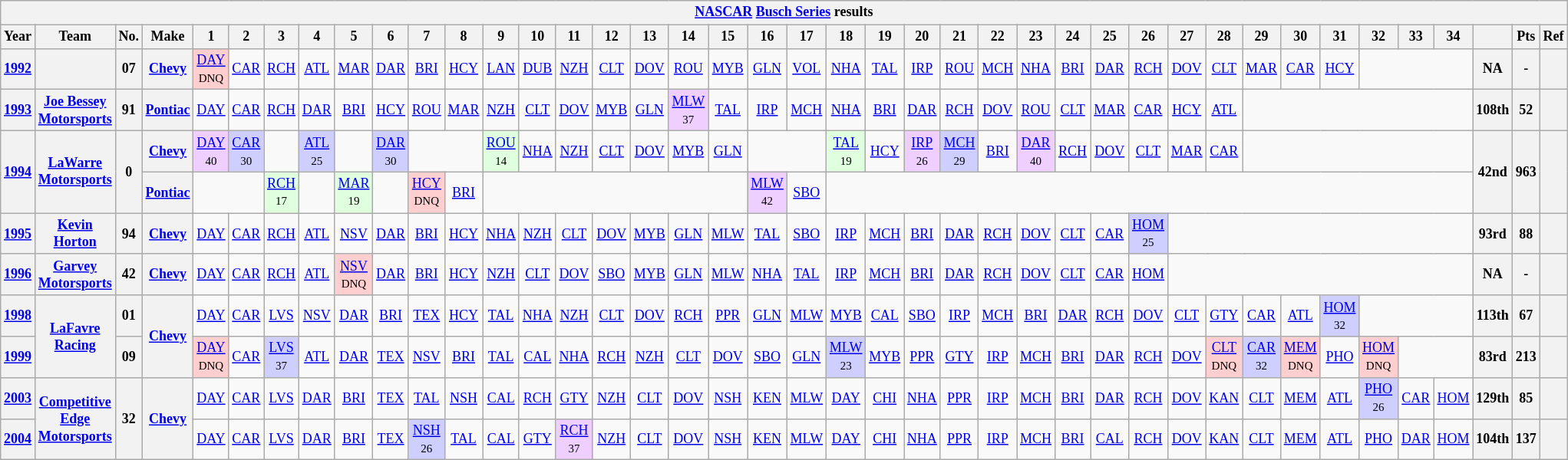<table class="wikitable" style="text-align:center; font-size:75%">
<tr>
<th colspan=42><a href='#'>NASCAR</a> <a href='#'>Busch Series</a> results</th>
</tr>
<tr>
<th>Year</th>
<th>Team</th>
<th>No.</th>
<th>Make</th>
<th>1</th>
<th>2</th>
<th>3</th>
<th>4</th>
<th>5</th>
<th>6</th>
<th>7</th>
<th>8</th>
<th>9</th>
<th>10</th>
<th>11</th>
<th>12</th>
<th>13</th>
<th>14</th>
<th>15</th>
<th>16</th>
<th>17</th>
<th>18</th>
<th>19</th>
<th>20</th>
<th>21</th>
<th>22</th>
<th>23</th>
<th>24</th>
<th>25</th>
<th>26</th>
<th>27</th>
<th>28</th>
<th>29</th>
<th>30</th>
<th>31</th>
<th>32</th>
<th>33</th>
<th>34</th>
<th></th>
<th>Pts</th>
<th>Ref</th>
</tr>
<tr>
<th><a href='#'>1992</a></th>
<th></th>
<th>07</th>
<th><a href='#'>Chevy</a></th>
<td style="background:#FFCFCF;"><a href='#'>DAY</a><br><small>DNQ</small></td>
<td><a href='#'>CAR</a></td>
<td><a href='#'>RCH</a></td>
<td><a href='#'>ATL</a></td>
<td><a href='#'>MAR</a></td>
<td><a href='#'>DAR</a></td>
<td><a href='#'>BRI</a></td>
<td><a href='#'>HCY</a></td>
<td><a href='#'>LAN</a></td>
<td><a href='#'>DUB</a></td>
<td><a href='#'>NZH</a></td>
<td><a href='#'>CLT</a></td>
<td><a href='#'>DOV</a></td>
<td><a href='#'>ROU</a></td>
<td><a href='#'>MYB</a></td>
<td><a href='#'>GLN</a></td>
<td><a href='#'>VOL</a></td>
<td><a href='#'>NHA</a></td>
<td><a href='#'>TAL</a></td>
<td><a href='#'>IRP</a></td>
<td><a href='#'>ROU</a></td>
<td><a href='#'>MCH</a></td>
<td><a href='#'>NHA</a></td>
<td><a href='#'>BRI</a></td>
<td><a href='#'>DAR</a></td>
<td><a href='#'>RCH</a></td>
<td><a href='#'>DOV</a></td>
<td><a href='#'>CLT</a></td>
<td><a href='#'>MAR</a></td>
<td><a href='#'>CAR</a></td>
<td><a href='#'>HCY</a></td>
<td colspan=3></td>
<th>NA</th>
<th>-</th>
<th></th>
</tr>
<tr>
<th><a href='#'>1993</a></th>
<th><a href='#'>Joe Bessey Motorsports</a></th>
<th>91</th>
<th><a href='#'>Pontiac</a></th>
<td><a href='#'>DAY</a></td>
<td><a href='#'>CAR</a></td>
<td><a href='#'>RCH</a></td>
<td><a href='#'>DAR</a></td>
<td><a href='#'>BRI</a></td>
<td><a href='#'>HCY</a></td>
<td><a href='#'>ROU</a></td>
<td><a href='#'>MAR</a></td>
<td><a href='#'>NZH</a></td>
<td><a href='#'>CLT</a></td>
<td><a href='#'>DOV</a></td>
<td><a href='#'>MYB</a></td>
<td><a href='#'>GLN</a></td>
<td style="background:#EFCFFF;"><a href='#'>MLW</a><br><small>37</small></td>
<td><a href='#'>TAL</a></td>
<td><a href='#'>IRP</a></td>
<td><a href='#'>MCH</a></td>
<td><a href='#'>NHA</a></td>
<td><a href='#'>BRI</a></td>
<td><a href='#'>DAR</a></td>
<td><a href='#'>RCH</a></td>
<td><a href='#'>DOV</a></td>
<td><a href='#'>ROU</a></td>
<td><a href='#'>CLT</a></td>
<td><a href='#'>MAR</a></td>
<td><a href='#'>CAR</a></td>
<td><a href='#'>HCY</a></td>
<td><a href='#'>ATL</a></td>
<td colspan=6></td>
<th>108th</th>
<th>52</th>
<th></th>
</tr>
<tr>
<th rowspan=2><a href='#'>1994</a></th>
<th rowspan=2><a href='#'>LaWarre Motorsports</a></th>
<th rowspan=2>0</th>
<th><a href='#'>Chevy</a></th>
<td style="background:#EFCFFF;"><a href='#'>DAY</a><br><small>40</small></td>
<td style="background:#CFCFFF;"><a href='#'>CAR</a><br><small>30</small></td>
<td></td>
<td style="background:#CFCFFF;"><a href='#'>ATL</a><br><small>25</small></td>
<td></td>
<td style="background:#CFCFFF;"><a href='#'>DAR</a><br><small>30</small></td>
<td colspan=2></td>
<td style="background:#DFFFDF;"><a href='#'>ROU</a><br><small>14</small></td>
<td><a href='#'>NHA</a></td>
<td><a href='#'>NZH</a></td>
<td><a href='#'>CLT</a></td>
<td><a href='#'>DOV</a></td>
<td><a href='#'>MYB</a></td>
<td><a href='#'>GLN</a></td>
<td colspan=2></td>
<td style="background:#DFFFDF;"><a href='#'>TAL</a><br><small>19</small></td>
<td><a href='#'>HCY</a></td>
<td style="background:#EFCFFF;"><a href='#'>IRP</a><br><small>26</small></td>
<td style="background:#CFCFFF;"><a href='#'>MCH</a><br><small>29</small></td>
<td><a href='#'>BRI</a></td>
<td style="background:#EFCFFF;"><a href='#'>DAR</a><br><small>40</small></td>
<td><a href='#'>RCH</a></td>
<td><a href='#'>DOV</a></td>
<td><a href='#'>CLT</a></td>
<td><a href='#'>MAR</a></td>
<td><a href='#'>CAR</a></td>
<td colspan=6></td>
<th rowspan=2>42nd</th>
<th rowspan=2>963</th>
<th rowspan=2></th>
</tr>
<tr>
<th><a href='#'>Pontiac</a></th>
<td colspan=2></td>
<td style="background:#DFFFDF;"><a href='#'>RCH</a><br><small>17</small></td>
<td></td>
<td style="background:#DFFFDF;"><a href='#'>MAR</a><br><small>19</small></td>
<td></td>
<td style="background:#FFCFCF;"><a href='#'>HCY</a><br><small>DNQ</small></td>
<td><a href='#'>BRI</a></td>
<td colspan=7></td>
<td style="background:#EFCFFF;"><a href='#'>MLW</a><br><small>42</small></td>
<td><a href='#'>SBO</a></td>
<td colspan=17></td>
</tr>
<tr>
<th><a href='#'>1995</a></th>
<th><a href='#'>Kevin Horton</a></th>
<th>94</th>
<th><a href='#'>Chevy</a></th>
<td><a href='#'>DAY</a></td>
<td><a href='#'>CAR</a></td>
<td><a href='#'>RCH</a></td>
<td><a href='#'>ATL</a></td>
<td><a href='#'>NSV</a></td>
<td><a href='#'>DAR</a></td>
<td><a href='#'>BRI</a></td>
<td><a href='#'>HCY</a></td>
<td><a href='#'>NHA</a></td>
<td><a href='#'>NZH</a></td>
<td><a href='#'>CLT</a></td>
<td><a href='#'>DOV</a></td>
<td><a href='#'>MYB</a></td>
<td><a href='#'>GLN</a></td>
<td><a href='#'>MLW</a></td>
<td><a href='#'>TAL</a></td>
<td><a href='#'>SBO</a></td>
<td><a href='#'>IRP</a></td>
<td><a href='#'>MCH</a></td>
<td><a href='#'>BRI</a></td>
<td><a href='#'>DAR</a></td>
<td><a href='#'>RCH</a></td>
<td><a href='#'>DOV</a></td>
<td><a href='#'>CLT</a></td>
<td><a href='#'>CAR</a></td>
<td style="background:#CFCFFF;"><a href='#'>HOM</a><br><small>25</small></td>
<td colspan=8></td>
<th>93rd</th>
<th>88</th>
<th></th>
</tr>
<tr>
<th><a href='#'>1996</a></th>
<th><a href='#'>Garvey Motorsports</a></th>
<th>42</th>
<th><a href='#'>Chevy</a></th>
<td><a href='#'>DAY</a></td>
<td><a href='#'>CAR</a></td>
<td><a href='#'>RCH</a></td>
<td><a href='#'>ATL</a></td>
<td style="background:#FFCFCF;"><a href='#'>NSV</a><br><small>DNQ</small></td>
<td><a href='#'>DAR</a></td>
<td><a href='#'>BRI</a></td>
<td><a href='#'>HCY</a></td>
<td><a href='#'>NZH</a></td>
<td><a href='#'>CLT</a></td>
<td><a href='#'>DOV</a></td>
<td><a href='#'>SBO</a></td>
<td><a href='#'>MYB</a></td>
<td><a href='#'>GLN</a></td>
<td><a href='#'>MLW</a></td>
<td><a href='#'>NHA</a></td>
<td><a href='#'>TAL</a></td>
<td><a href='#'>IRP</a></td>
<td><a href='#'>MCH</a></td>
<td><a href='#'>BRI</a></td>
<td><a href='#'>DAR</a></td>
<td><a href='#'>RCH</a></td>
<td><a href='#'>DOV</a></td>
<td><a href='#'>CLT</a></td>
<td><a href='#'>CAR</a></td>
<td><a href='#'>HOM</a></td>
<td colspan=8></td>
<th>NA</th>
<th>-</th>
<th></th>
</tr>
<tr>
<th><a href='#'>1998</a></th>
<th rowspan=2><a href='#'>LaFavre Racing</a></th>
<th>01</th>
<th rowspan=2><a href='#'>Chevy</a></th>
<td><a href='#'>DAY</a></td>
<td><a href='#'>CAR</a></td>
<td><a href='#'>LVS</a></td>
<td><a href='#'>NSV</a></td>
<td><a href='#'>DAR</a></td>
<td><a href='#'>BRI</a></td>
<td><a href='#'>TEX</a></td>
<td><a href='#'>HCY</a></td>
<td><a href='#'>TAL</a></td>
<td><a href='#'>NHA</a></td>
<td><a href='#'>NZH</a></td>
<td><a href='#'>CLT</a></td>
<td><a href='#'>DOV</a></td>
<td><a href='#'>RCH</a></td>
<td><a href='#'>PPR</a></td>
<td><a href='#'>GLN</a></td>
<td><a href='#'>MLW</a></td>
<td><a href='#'>MYB</a></td>
<td><a href='#'>CAL</a></td>
<td><a href='#'>SBO</a></td>
<td><a href='#'>IRP</a></td>
<td><a href='#'>MCH</a></td>
<td><a href='#'>BRI</a></td>
<td><a href='#'>DAR</a></td>
<td><a href='#'>RCH</a></td>
<td><a href='#'>DOV</a></td>
<td><a href='#'>CLT</a></td>
<td><a href='#'>GTY</a></td>
<td><a href='#'>CAR</a></td>
<td><a href='#'>ATL</a></td>
<td style="background:#CFCFFF;"><a href='#'>HOM</a><br><small>32</small></td>
<td colspan=3></td>
<th>113th</th>
<th>67</th>
<th></th>
</tr>
<tr>
<th><a href='#'>1999</a></th>
<th>09</th>
<td style="background:#FFCFCF;"><a href='#'>DAY</a><br><small>DNQ</small></td>
<td><a href='#'>CAR</a></td>
<td style="background:#CFCFFF;"><a href='#'>LVS</a><br><small>37</small></td>
<td><a href='#'>ATL</a></td>
<td><a href='#'>DAR</a></td>
<td><a href='#'>TEX</a></td>
<td><a href='#'>NSV</a></td>
<td><a href='#'>BRI</a></td>
<td><a href='#'>TAL</a></td>
<td><a href='#'>CAL</a></td>
<td><a href='#'>NHA</a></td>
<td><a href='#'>RCH</a></td>
<td><a href='#'>NZH</a></td>
<td><a href='#'>CLT</a></td>
<td><a href='#'>DOV</a></td>
<td><a href='#'>SBO</a></td>
<td><a href='#'>GLN</a></td>
<td style="background:#CFCFFF;"><a href='#'>MLW</a><br><small>23</small></td>
<td><a href='#'>MYB</a></td>
<td><a href='#'>PPR</a></td>
<td><a href='#'>GTY</a></td>
<td><a href='#'>IRP</a></td>
<td><a href='#'>MCH</a></td>
<td><a href='#'>BRI</a></td>
<td><a href='#'>DAR</a></td>
<td><a href='#'>RCH</a></td>
<td><a href='#'>DOV</a></td>
<td style="background:#FFCFCF;"><a href='#'>CLT</a><br><small>DNQ</small></td>
<td style="background:#CFCFFF;"><a href='#'>CAR</a><br><small>32</small></td>
<td style="background:#FFCFCF;"><a href='#'>MEM</a><br><small>DNQ</small></td>
<td><a href='#'>PHO</a></td>
<td style="background:#FFCFCF;"><a href='#'>HOM</a><br><small>DNQ</small></td>
<td colspan=2></td>
<th>83rd</th>
<th>213</th>
<th></th>
</tr>
<tr>
<th><a href='#'>2003</a></th>
<th rowspan=2><a href='#'>Competitive Edge Motorsports</a></th>
<th rowspan=2>32</th>
<th rowspan=2><a href='#'>Chevy</a></th>
<td><a href='#'>DAY</a></td>
<td><a href='#'>CAR</a></td>
<td><a href='#'>LVS</a></td>
<td><a href='#'>DAR</a></td>
<td><a href='#'>BRI</a></td>
<td><a href='#'>TEX</a></td>
<td><a href='#'>TAL</a></td>
<td><a href='#'>NSH</a></td>
<td><a href='#'>CAL</a></td>
<td><a href='#'>RCH</a></td>
<td><a href='#'>GTY</a></td>
<td><a href='#'>NZH</a></td>
<td><a href='#'>CLT</a></td>
<td><a href='#'>DOV</a></td>
<td><a href='#'>NSH</a></td>
<td><a href='#'>KEN</a></td>
<td><a href='#'>MLW</a></td>
<td><a href='#'>DAY</a></td>
<td><a href='#'>CHI</a></td>
<td><a href='#'>NHA</a></td>
<td><a href='#'>PPR</a></td>
<td><a href='#'>IRP</a></td>
<td><a href='#'>MCH</a></td>
<td><a href='#'>BRI</a></td>
<td><a href='#'>DAR</a></td>
<td><a href='#'>RCH</a></td>
<td><a href='#'>DOV</a></td>
<td><a href='#'>KAN</a></td>
<td><a href='#'>CLT</a></td>
<td><a href='#'>MEM</a></td>
<td><a href='#'>ATL</a></td>
<td style="background:#CFCFFF;"><a href='#'>PHO</a><br><small>26</small></td>
<td><a href='#'>CAR</a></td>
<td><a href='#'>HOM</a></td>
<th>129th</th>
<th>85</th>
<th></th>
</tr>
<tr>
<th><a href='#'>2004</a></th>
<td><a href='#'>DAY</a></td>
<td><a href='#'>CAR</a></td>
<td><a href='#'>LVS</a></td>
<td><a href='#'>DAR</a></td>
<td><a href='#'>BRI</a></td>
<td><a href='#'>TEX</a></td>
<td style="background:#CFCFFF;"><a href='#'>NSH</a><br><small>26</small></td>
<td><a href='#'>TAL</a></td>
<td><a href='#'>CAL</a></td>
<td><a href='#'>GTY</a></td>
<td style="background:#EFCFFF;"><a href='#'>RCH</a><br><small>37</small></td>
<td><a href='#'>NZH</a></td>
<td><a href='#'>CLT</a></td>
<td><a href='#'>DOV</a></td>
<td><a href='#'>NSH</a></td>
<td><a href='#'>KEN</a></td>
<td><a href='#'>MLW</a></td>
<td><a href='#'>DAY</a></td>
<td><a href='#'>CHI</a></td>
<td><a href='#'>NHA</a></td>
<td><a href='#'>PPR</a></td>
<td><a href='#'>IRP</a></td>
<td><a href='#'>MCH</a></td>
<td><a href='#'>BRI</a></td>
<td><a href='#'>CAL</a></td>
<td><a href='#'>RCH</a></td>
<td><a href='#'>DOV</a></td>
<td><a href='#'>KAN</a></td>
<td><a href='#'>CLT</a></td>
<td><a href='#'>MEM</a></td>
<td><a href='#'>ATL</a></td>
<td><a href='#'>PHO</a></td>
<td><a href='#'>DAR</a></td>
<td><a href='#'>HOM</a></td>
<th>104th</th>
<th>137</th>
<th></th>
</tr>
</table>
